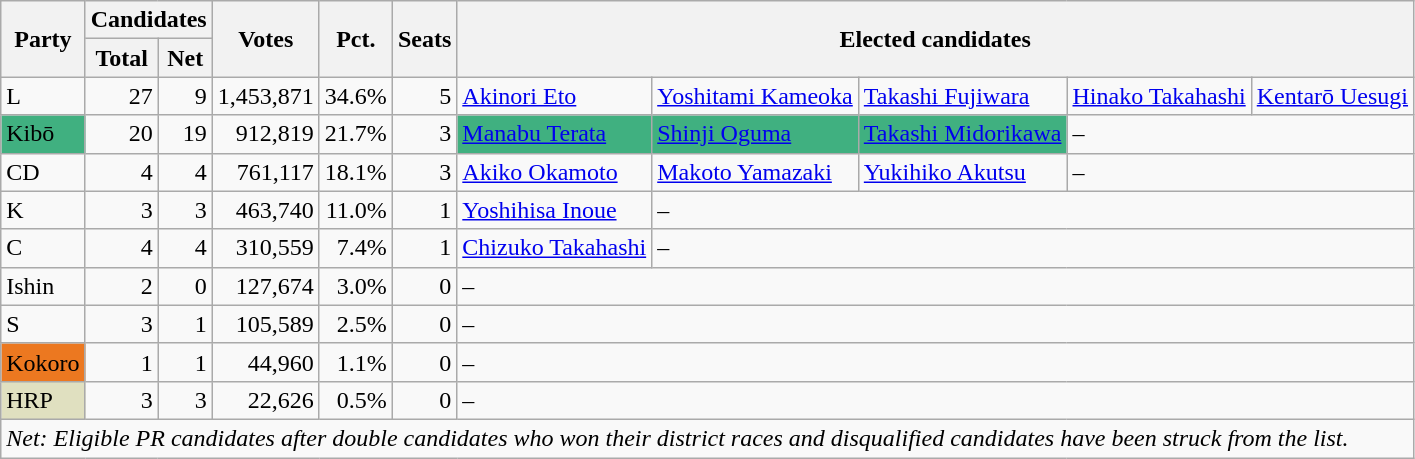<table class="wikitable">
<tr>
<th rowspan="2">Party</th>
<th colspan="2">Candidates</th>
<th rowspan="2">Votes</th>
<th rowspan="2">Pct.</th>
<th rowspan="2">Seats</th>
<th colspan="5" rowspan="2">Elected candidates</th>
</tr>
<tr>
<th>Total</th>
<th>Net</th>
</tr>
<tr>
<td>L</td>
<td align="right">27</td>
<td align="right">9</td>
<td align="right">1,453,871</td>
<td align="right">34.6%</td>
<td align="right">5</td>
<td><a href='#'>Akinori Eto</a></td>
<td><a href='#'>Yoshitami Kameoka</a></td>
<td><a href='#'>Takashi Fujiwara</a></td>
<td><a href='#'>Hinako Takahashi</a></td>
<td><a href='#'>Kentarō Uesugi</a></td>
</tr>
<tr>
<td style="background:#40B080">Kibō</td>
<td align="right">20</td>
<td align="right">19</td>
<td align="right">912,819</td>
<td align="right">21.7%</td>
<td align="right">3</td>
<td style="background:#40B080"><a href='#'>Manabu Terata</a></td>
<td style="background:#40B080"><a href='#'>Shinji Oguma</a></td>
<td style="background:#40B080"><a href='#'>Takashi Midorikawa</a></td>
<td colspan="2">–</td>
</tr>
<tr>
<td>CD</td>
<td align="right">4</td>
<td align="right">4</td>
<td align="right">761,117</td>
<td align="right">18.1%</td>
<td align="right">3</td>
<td><a href='#'>Akiko Okamoto</a></td>
<td><a href='#'>Makoto Yamazaki</a></td>
<td><a href='#'>Yukihiko Akutsu</a></td>
<td colspan="2">–</td>
</tr>
<tr>
<td>K</td>
<td align="right">3</td>
<td align="right">3</td>
<td align="right">463,740</td>
<td align="right">11.0%</td>
<td align="right">1</td>
<td><a href='#'>Yoshihisa Inoue</a></td>
<td colspan="4">–</td>
</tr>
<tr>
<td>C</td>
<td align="right">4</td>
<td align="right">4</td>
<td align="right">310,559</td>
<td align="right">7.4%</td>
<td align="right">1</td>
<td><a href='#'>Chizuko Takahashi</a></td>
<td colspan="4">–</td>
</tr>
<tr>
<td>Ishin</td>
<td align="right">2</td>
<td align="right">0</td>
<td align="right">127,674</td>
<td align="right">3.0%</td>
<td align="right">0</td>
<td colspan="5">–</td>
</tr>
<tr>
<td>S</td>
<td align="right">3</td>
<td align="right">1</td>
<td align="right">105,589</td>
<td align="right">2.5%</td>
<td align="right">0</td>
<td colspan="5">–</td>
</tr>
<tr>
<td style="background:#EC7820">Kokoro</td>
<td align="right">1</td>
<td align="right">1</td>
<td align="right">44,960</td>
<td align="right">1.1%</td>
<td align="right">0</td>
<td colspan="5">–</td>
</tr>
<tr>
<td style="background:#E0E0C0">HRP</td>
<td align="right">3</td>
<td align="right">3</td>
<td align="right">22,626</td>
<td align="right">0.5%</td>
<td align="right">0</td>
<td colspan="5">–</td>
</tr>
<tr>
<td colspan="11"><em>Net: Eligible PR candidates after double candidates who won their district races and disqualified candidates have been struck from the list.</em></td>
</tr>
</table>
